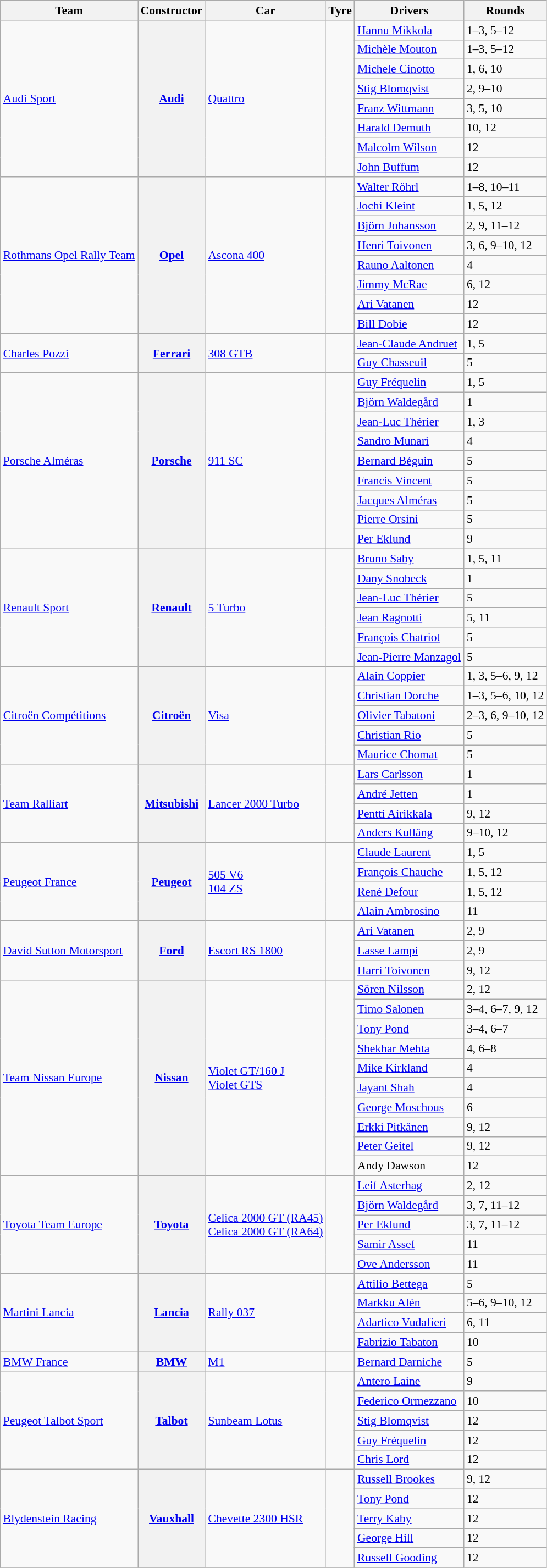<table class="wikitable" style="font-size: 90%">
<tr>
<th>Team</th>
<th>Constructor</th>
<th>Car</th>
<th>Tyre</th>
<th>Drivers</th>
<th>Rounds</th>
</tr>
<tr>
<td rowspan="8"> <a href='#'>Audi Sport</a></td>
<th rowspan="8"><a href='#'>Audi</a></th>
<td rowspan="8"><a href='#'>Quattro</a></td>
<td rowspan="8" align="center"></td>
<td> <a href='#'>Hannu Mikkola</a></td>
<td>1–3, 5–12</td>
</tr>
<tr>
<td> <a href='#'>Michèle Mouton</a></td>
<td>1–3, 5–12</td>
</tr>
<tr>
<td> <a href='#'>Michele Cinotto</a></td>
<td>1, 6, 10</td>
</tr>
<tr>
<td> <a href='#'>Stig Blomqvist</a></td>
<td>2, 9–10</td>
</tr>
<tr>
<td> <a href='#'>Franz Wittmann</a></td>
<td>3, 5, 10</td>
</tr>
<tr>
<td> <a href='#'>Harald Demuth</a></td>
<td>10, 12</td>
</tr>
<tr>
<td> <a href='#'>Malcolm Wilson</a></td>
<td>12</td>
</tr>
<tr>
<td> <a href='#'>John Buffum</a></td>
<td>12</td>
</tr>
<tr>
<td rowspan="8"> <a href='#'>Rothmans Opel Rally Team</a></td>
<th rowspan="8"><a href='#'>Opel</a></th>
<td rowspan="8"><a href='#'>Ascona 400</a></td>
<td rowspan="8" align="center"></td>
<td> <a href='#'>Walter Röhrl</a></td>
<td>1–8, 10–11</td>
</tr>
<tr>
<td> <a href='#'>Jochi Kleint</a></td>
<td>1, 5, 12</td>
</tr>
<tr>
<td> <a href='#'>Björn Johansson</a></td>
<td>2, 9, 11–12</td>
</tr>
<tr>
<td> <a href='#'>Henri Toivonen</a></td>
<td>3, 6, 9–10, 12</td>
</tr>
<tr>
<td> <a href='#'>Rauno Aaltonen</a></td>
<td>4</td>
</tr>
<tr>
<td> <a href='#'>Jimmy McRae</a></td>
<td>6, 12</td>
</tr>
<tr>
<td> <a href='#'>Ari Vatanen</a></td>
<td>12</td>
</tr>
<tr>
<td> <a href='#'>Bill Dobie</a></td>
<td>12</td>
</tr>
<tr>
<td rowspan="2"> <a href='#'>Charles Pozzi</a></td>
<th rowspan="2"><a href='#'>Ferrari</a></th>
<td rowspan="2"><a href='#'>308 GTB</a></td>
<td rowspan="2" align="center"></td>
<td> <a href='#'>Jean-Claude Andruet</a></td>
<td>1, 5</td>
</tr>
<tr>
<td> <a href='#'>Guy Chasseuil</a></td>
<td>5</td>
</tr>
<tr>
<td rowspan="9"> <a href='#'>Porsche Alméras</a></td>
<th rowspan="9"><a href='#'>Porsche</a></th>
<td rowspan="9"><a href='#'>911 SC</a></td>
<td rowspan="9" align="center"></td>
<td> <a href='#'>Guy Fréquelin</a></td>
<td>1, 5</td>
</tr>
<tr>
<td> <a href='#'>Björn Waldegård</a></td>
<td>1</td>
</tr>
<tr>
<td> <a href='#'>Jean-Luc Thérier</a></td>
<td>1, 3</td>
</tr>
<tr>
<td> <a href='#'>Sandro Munari</a></td>
<td>4</td>
</tr>
<tr>
<td> <a href='#'>Bernard Béguin</a></td>
<td>5</td>
</tr>
<tr>
<td> <a href='#'>Francis Vincent</a></td>
<td>5</td>
</tr>
<tr>
<td> <a href='#'>Jacques Alméras</a></td>
<td>5</td>
</tr>
<tr>
<td> <a href='#'>Pierre Orsini</a></td>
<td>5</td>
</tr>
<tr>
<td> <a href='#'>Per Eklund</a></td>
<td>9</td>
</tr>
<tr>
<td rowspan="6"> <a href='#'>Renault Sport</a></td>
<th rowspan="6"><a href='#'>Renault</a></th>
<td rowspan="6"><a href='#'>5 Turbo</a></td>
<td rowspan="6" align="center"></td>
<td> <a href='#'>Bruno Saby</a></td>
<td>1, 5, 11</td>
</tr>
<tr>
<td> <a href='#'>Dany Snobeck</a></td>
<td>1</td>
</tr>
<tr>
<td> <a href='#'>Jean-Luc Thérier</a></td>
<td>5</td>
</tr>
<tr>
<td> <a href='#'>Jean Ragnotti</a></td>
<td>5, 11</td>
</tr>
<tr>
<td> <a href='#'>François Chatriot</a></td>
<td>5</td>
</tr>
<tr>
<td> <a href='#'>Jean-Pierre Manzagol</a></td>
<td>5</td>
</tr>
<tr>
<td rowspan="5"> <a href='#'>Citroën Compétitions</a></td>
<th rowspan="5"><a href='#'>Citroën</a></th>
<td rowspan="5"><a href='#'>Visa</a></td>
<td rowspan="5" align="center"></td>
<td> <a href='#'>Alain Coppier</a></td>
<td>1, 3, 5–6, 9, 12</td>
</tr>
<tr>
<td> <a href='#'>Christian Dorche</a></td>
<td>1–3, 5–6, 10, 12</td>
</tr>
<tr>
<td> <a href='#'>Olivier Tabatoni</a></td>
<td>2–3, 6, 9–10, 12</td>
</tr>
<tr>
<td> <a href='#'>Christian Rio</a></td>
<td>5</td>
</tr>
<tr>
<td> <a href='#'>Maurice Chomat</a></td>
<td>5</td>
</tr>
<tr>
<td rowspan="4"> <a href='#'>Team Ralliart</a></td>
<th rowspan="4"><a href='#'>Mitsubishi</a></th>
<td rowspan="4"><a href='#'>Lancer 2000 Turbo</a></td>
<td rowspan="4" align="center"></td>
<td> <a href='#'>Lars Carlsson</a></td>
<td>1</td>
</tr>
<tr>
<td> <a href='#'>André Jetten</a></td>
<td>1</td>
</tr>
<tr>
<td> <a href='#'>Pentti Airikkala</a></td>
<td>9, 12</td>
</tr>
<tr>
<td> <a href='#'>Anders Kulläng</a></td>
<td>9–10, 12</td>
</tr>
<tr>
<td rowspan="4"> <a href='#'>Peugeot France</a></td>
<th rowspan="4"><a href='#'>Peugeot</a></th>
<td rowspan="4"><a href='#'>505 V6</a><br><a href='#'>104 ZS</a></td>
<td rowspan="4" align="center"></td>
<td> <a href='#'>Claude Laurent</a></td>
<td>1, 5</td>
</tr>
<tr>
<td> <a href='#'>François Chauche</a></td>
<td>1, 5, 12</td>
</tr>
<tr>
<td> <a href='#'>René Defour</a></td>
<td>1, 5, 12</td>
</tr>
<tr>
<td> <a href='#'>Alain Ambrosino</a></td>
<td>11</td>
</tr>
<tr>
<td rowspan="3"> <a href='#'>David Sutton Motorsport</a></td>
<th rowspan="3"><a href='#'>Ford</a></th>
<td rowspan="3"><a href='#'>Escort RS 1800</a></td>
<td rowspan="3" align="center"></td>
<td> <a href='#'>Ari Vatanen</a></td>
<td>2, 9</td>
</tr>
<tr>
<td> <a href='#'>Lasse Lampi</a></td>
<td>2, 9</td>
</tr>
<tr>
<td> <a href='#'>Harri Toivonen</a></td>
<td>9, 12</td>
</tr>
<tr>
<td rowspan="10"> <a href='#'>Team Nissan Europe</a></td>
<th rowspan="10"><a href='#'>Nissan</a></th>
<td rowspan="10"><a href='#'>Violet GT/160 J</a><br><a href='#'>Violet GTS</a></td>
<td rowspan="10" align="center"></td>
<td> <a href='#'>Sören Nilsson</a></td>
<td>2, 12</td>
</tr>
<tr>
<td> <a href='#'>Timo Salonen</a></td>
<td>3–4, 6–7, 9, 12</td>
</tr>
<tr>
<td> <a href='#'>Tony Pond</a></td>
<td>3–4, 6–7</td>
</tr>
<tr>
<td> <a href='#'>Shekhar Mehta</a></td>
<td>4, 6–8</td>
</tr>
<tr>
<td> <a href='#'>Mike Kirkland</a></td>
<td>4</td>
</tr>
<tr>
<td> <a href='#'>Jayant Shah</a></td>
<td>4</td>
</tr>
<tr>
<td> <a href='#'>George Moschous</a></td>
<td>6</td>
</tr>
<tr>
<td> <a href='#'>Erkki Pitkänen</a></td>
<td>9, 12</td>
</tr>
<tr>
<td> <a href='#'>Peter Geitel</a></td>
<td>9, 12</td>
</tr>
<tr>
<td> Andy Dawson</td>
<td>12</td>
</tr>
<tr>
<td rowspan="5"> <a href='#'>Toyota Team Europe</a></td>
<th rowspan="5"><a href='#'>Toyota</a></th>
<td rowspan="5"><a href='#'>Celica 2000 GT (RA45)</a><br><a href='#'>Celica 2000 GT (RA64)</a></td>
<td rowspan="5" align="center"></td>
<td> <a href='#'>Leif Asterhag</a></td>
<td>2, 12</td>
</tr>
<tr>
<td> <a href='#'>Björn Waldegård</a></td>
<td>3, 7, 11–12</td>
</tr>
<tr>
<td> <a href='#'>Per Eklund</a></td>
<td>3, 7, 11–12</td>
</tr>
<tr>
<td> <a href='#'>Samir Assef</a></td>
<td>11</td>
</tr>
<tr>
<td> <a href='#'>Ove Andersson</a></td>
<td>11</td>
</tr>
<tr>
<td rowspan="4"> <a href='#'>Martini Lancia</a></td>
<th rowspan="4"><a href='#'>Lancia</a></th>
<td rowspan="4"><a href='#'>Rally 037</a></td>
<td rowspan="4" align="center"></td>
<td> <a href='#'>Attilio Bettega</a></td>
<td>5</td>
</tr>
<tr>
<td> <a href='#'>Markku Alén</a></td>
<td>5–6, 9–10, 12</td>
</tr>
<tr>
<td> <a href='#'>Adartico Vudafieri</a></td>
<td>6, 11</td>
</tr>
<tr>
<td> <a href='#'>Fabrizio Tabaton</a></td>
<td>10</td>
</tr>
<tr>
<td> <a href='#'>BMW France</a></td>
<th><a href='#'>BMW</a></th>
<td><a href='#'>M1</a></td>
<td align="center"></td>
<td> <a href='#'>Bernard Darniche</a></td>
<td>5</td>
</tr>
<tr>
<td rowspan="5"> <a href='#'>Peugeot Talbot Sport</a></td>
<th rowspan="5"><a href='#'>Talbot</a></th>
<td rowspan="5"><a href='#'>Sunbeam Lotus</a></td>
<td rowspan="5" align="center"><br></td>
<td> <a href='#'>Antero Laine</a></td>
<td>9</td>
</tr>
<tr>
<td> <a href='#'>Federico Ormezzano</a></td>
<td>10</td>
</tr>
<tr>
<td> <a href='#'>Stig Blomqvist</a></td>
<td>12</td>
</tr>
<tr>
<td> <a href='#'>Guy Fréquelin</a></td>
<td>12</td>
</tr>
<tr>
<td> <a href='#'>Chris Lord</a></td>
<td>12</td>
</tr>
<tr>
<td rowspan="5"> <a href='#'>Blydenstein Racing</a></td>
<th rowspan="5"><a href='#'>Vauxhall</a></th>
<td rowspan="5"><a href='#'>Chevette 2300 HSR</a></td>
<td rowspan="5" align="center"></td>
<td> <a href='#'>Russell Brookes</a></td>
<td>9, 12</td>
</tr>
<tr>
<td> <a href='#'>Tony Pond</a></td>
<td>12</td>
</tr>
<tr>
<td> <a href='#'>Terry Kaby</a></td>
<td>12</td>
</tr>
<tr>
<td> <a href='#'>George Hill</a></td>
<td>12</td>
</tr>
<tr>
<td> <a href='#'>Russell Gooding</a></td>
<td>12</td>
</tr>
<tr>
</tr>
</table>
